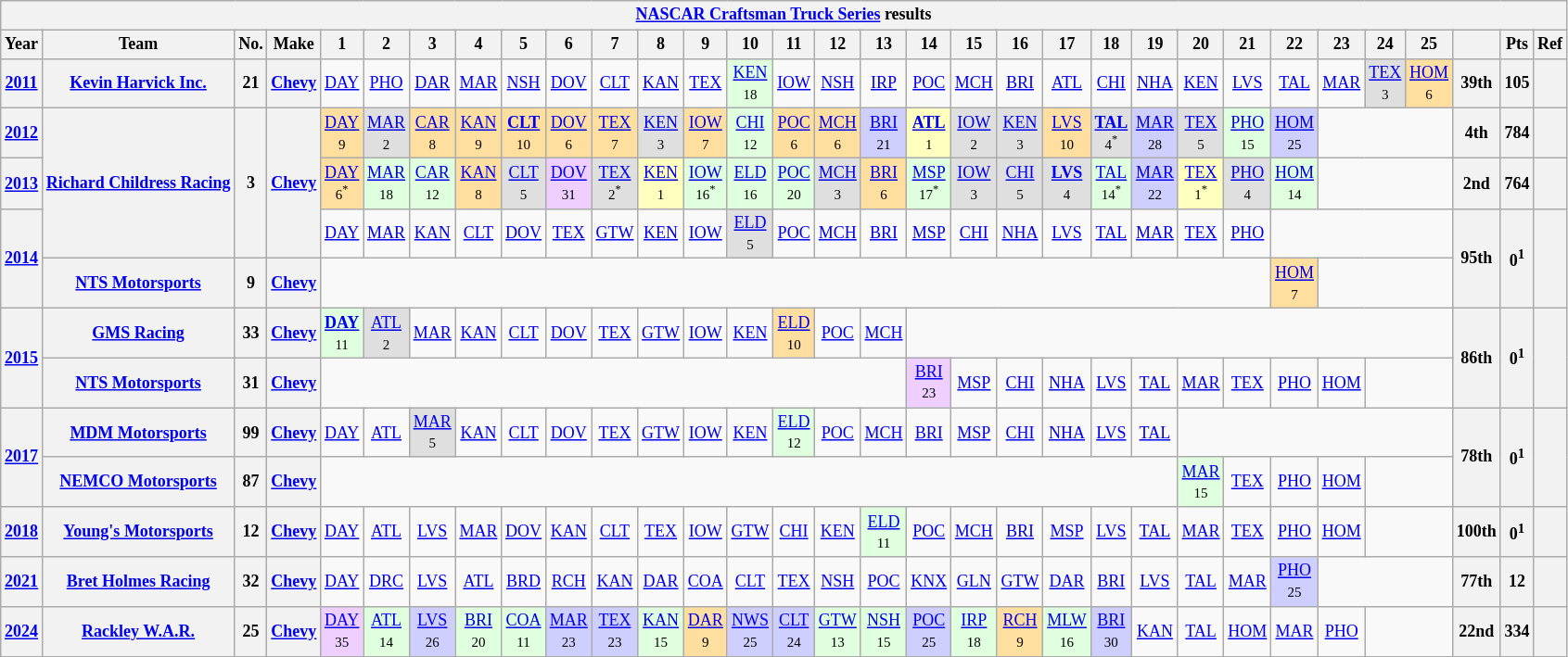<table class="wikitable" style="text-align:center; font-size:75%">
<tr>
<th colspan=32><a href='#'>NASCAR Craftsman Truck Series</a> results</th>
</tr>
<tr>
<th>Year</th>
<th>Team</th>
<th>No.</th>
<th>Make</th>
<th>1</th>
<th>2</th>
<th>3</th>
<th>4</th>
<th>5</th>
<th>6</th>
<th>7</th>
<th>8</th>
<th>9</th>
<th>10</th>
<th>11</th>
<th>12</th>
<th>13</th>
<th>14</th>
<th>15</th>
<th>16</th>
<th>17</th>
<th>18</th>
<th>19</th>
<th>20</th>
<th>21</th>
<th>22</th>
<th>23</th>
<th>24</th>
<th>25</th>
<th></th>
<th>Pts</th>
<th>Ref</th>
</tr>
<tr>
<th><a href='#'>2011</a></th>
<th><a href='#'>Kevin Harvick Inc.</a></th>
<th>21</th>
<th><a href='#'>Chevy</a></th>
<td><a href='#'>DAY</a></td>
<td><a href='#'>PHO</a></td>
<td><a href='#'>DAR</a></td>
<td><a href='#'>MAR</a></td>
<td><a href='#'>NSH</a></td>
<td><a href='#'>DOV</a></td>
<td><a href='#'>CLT</a></td>
<td><a href='#'>KAN</a></td>
<td><a href='#'>TEX</a></td>
<td style="background:#DFFFDF;"><a href='#'>KEN</a><br><small>18</small></td>
<td><a href='#'>IOW</a></td>
<td><a href='#'>NSH</a></td>
<td><a href='#'>IRP</a></td>
<td><a href='#'>POC</a></td>
<td><a href='#'>MCH</a></td>
<td><a href='#'>BRI</a></td>
<td><a href='#'>ATL</a></td>
<td><a href='#'>CHI</a></td>
<td><a href='#'>NHA</a></td>
<td><a href='#'>KEN</a></td>
<td><a href='#'>LVS</a></td>
<td><a href='#'>TAL</a></td>
<td><a href='#'>MAR</a></td>
<td style="background:#DFDFDF;"><a href='#'>TEX</a><br><small>3</small></td>
<td style="background:#FFDF9F;"><a href='#'>HOM</a><br><small>6</small></td>
<th>39th</th>
<th>105</th>
<th></th>
</tr>
<tr>
<th><a href='#'>2012</a></th>
<th rowspan=3><a href='#'>Richard Childress Racing</a></th>
<th rowspan=3>3</th>
<th rowspan=3><a href='#'>Chevy</a></th>
<td style="background:#FFDF9F;"><a href='#'>DAY</a><br><small>9</small></td>
<td style="background:#DFDFDF;"><a href='#'>MAR</a><br><small>2</small></td>
<td style="background:#FFDF9F;"><a href='#'>CAR</a><br><small>8</small></td>
<td style="background:#FFDF9F;"><a href='#'>KAN</a><br><small>9</small></td>
<td style="background:#FFDF9F;"><strong><a href='#'>CLT</a></strong><br><small>10</small></td>
<td style="background:#FFDF9F;"><a href='#'>DOV</a><br><small>6</small></td>
<td style="background:#FFDF9F;"><a href='#'>TEX</a><br><small>7</small></td>
<td style="background:#DFDFDF;"><a href='#'>KEN</a><br><small>3</small></td>
<td style="background:#FFDF9F;"><a href='#'>IOW</a><br><small>7</small></td>
<td style="background:#DFFFDF;"><a href='#'>CHI</a><br><small>12</small></td>
<td style="background:#FFDF9F;"><a href='#'>POC</a><br><small>6</small></td>
<td style="background:#FFDF9F;"><a href='#'>MCH</a><br><small>6</small></td>
<td style="background:#CFCFFF;"><a href='#'>BRI</a><br><small>21</small></td>
<td style="background:#FFFFBF;"><strong><a href='#'>ATL</a></strong><br><small>1</small></td>
<td style="background:#DFDFDF;"><a href='#'>IOW</a><br><small>2</small></td>
<td style="background:#DFDFDF;"><a href='#'>KEN</a><br><small>3</small></td>
<td style="background:#FFDF9F;"><a href='#'>LVS</a><br><small>10</small></td>
<td style="background:#DFDFDF;"><strong><a href='#'>TAL</a></strong><br><small>4<sup>*</sup></small></td>
<td style="background:#CFCFFF;"><a href='#'>MAR</a><br><small>28</small></td>
<td style="background:#DFDFDF;"><a href='#'>TEX</a><br><small>5</small></td>
<td style="background:#DFFFDF;"><a href='#'>PHO</a><br><small>15</small></td>
<td style="background:#CFCFFF;"><a href='#'>HOM</a><br><small>25</small></td>
<td colspan=3></td>
<th>4th</th>
<th>784</th>
<th></th>
</tr>
<tr>
<th><a href='#'>2013</a></th>
<td style="background:#FFDF9F;"><a href='#'>DAY</a><br><small>6<sup>*</sup></small></td>
<td style="background:#DFFFDF;"><a href='#'>MAR</a><br><small>18</small></td>
<td style="background:#DFFFDF;"><a href='#'>CAR</a><br><small>12</small></td>
<td style="background:#FFDF9F;"><a href='#'>KAN</a><br><small>8</small></td>
<td style="background:#DFDFDF;"><a href='#'>CLT</a><br><small>5</small></td>
<td style="background:#EFCFFF;"><a href='#'>DOV</a><br><small>31</small></td>
<td style="background:#DFDFDF;"><a href='#'>TEX</a><br><small>2<sup>*</sup></small></td>
<td style="background:#FFFFBF;"><a href='#'>KEN</a><br><small>1</small></td>
<td style="background:#DFFFDF;"><a href='#'>IOW</a><br><small>16<sup>*</sup></small></td>
<td style="background:#DFFFDF;"><a href='#'>ELD</a><br><small>16</small></td>
<td style="background:#DFFFDF;"><a href='#'>POC</a><br><small>20</small></td>
<td style="background:#DFDFDF;"><a href='#'>MCH</a><br><small>3</small></td>
<td style="background:#FFDF9F;"><a href='#'>BRI</a><br><small>6</small></td>
<td style="background:#DFFFDF;"><a href='#'>MSP</a><br><small>17<sup>*</sup></small></td>
<td style="background:#DFDFDF;"><a href='#'>IOW</a><br><small>3</small></td>
<td style="background:#DFDFDF;"><a href='#'>CHI</a><br><small>5</small></td>
<td style="background:#DFDFDF;"><strong><a href='#'>LVS</a></strong><br><small>4</small></td>
<td style="background:#DFFFDF;"><a href='#'>TAL</a><br><small>14<sup>*</sup></small></td>
<td style="background:#CFCFFF;"><a href='#'>MAR</a><br><small>22</small></td>
<td style="background:#FFFFBF;"><a href='#'>TEX</a><br><small>1<sup>*</sup></small></td>
<td style="background:#DFDFDF;"><a href='#'>PHO</a><br><small>4</small></td>
<td style="background:#DFFFDF;"><a href='#'>HOM</a><br><small>14</small></td>
<td colspan=3></td>
<th>2nd</th>
<th>764</th>
<th></th>
</tr>
<tr>
<th rowspan=2><a href='#'>2014</a></th>
<td><a href='#'>DAY</a></td>
<td><a href='#'>MAR</a></td>
<td><a href='#'>KAN</a></td>
<td><a href='#'>CLT</a></td>
<td><a href='#'>DOV</a></td>
<td><a href='#'>TEX</a></td>
<td><a href='#'>GTW</a></td>
<td><a href='#'>KEN</a></td>
<td><a href='#'>IOW</a></td>
<td style="background:#DFDFDF;"><a href='#'>ELD</a><br><small>5</small></td>
<td><a href='#'>POC</a></td>
<td><a href='#'>MCH</a></td>
<td><a href='#'>BRI</a></td>
<td><a href='#'>MSP</a></td>
<td><a href='#'>CHI</a></td>
<td><a href='#'>NHA</a></td>
<td><a href='#'>LVS</a></td>
<td><a href='#'>TAL</a></td>
<td><a href='#'>MAR</a></td>
<td><a href='#'>TEX</a></td>
<td><a href='#'>PHO</a></td>
<td colspan=4></td>
<th rowspan=2>95th</th>
<th rowspan=2>0<sup>1</sup></th>
<th rowspan=2></th>
</tr>
<tr>
<th><a href='#'>NTS Motorsports</a></th>
<th>9</th>
<th><a href='#'>Chevy</a></th>
<td colspan=21></td>
<td style="background:#FFDF9F;"><a href='#'>HOM</a><br><small>7</small></td>
<td colspan=3></td>
</tr>
<tr>
<th rowspan=2><a href='#'>2015</a></th>
<th><a href='#'>GMS Racing</a></th>
<th>33</th>
<th><a href='#'>Chevy</a></th>
<td style="background:#DFFFDF;"><strong><a href='#'>DAY</a></strong><br><small>11</small></td>
<td style="background:#DFDFDF;"><a href='#'>ATL</a><br><small>2</small></td>
<td><a href='#'>MAR</a></td>
<td><a href='#'>KAN</a></td>
<td><a href='#'>CLT</a></td>
<td><a href='#'>DOV</a></td>
<td><a href='#'>TEX</a></td>
<td><a href='#'>GTW</a></td>
<td><a href='#'>IOW</a></td>
<td><a href='#'>KEN</a></td>
<td style="background:#FFDF9F;"><a href='#'>ELD</a><br><small>10</small></td>
<td><a href='#'>POC</a></td>
<td><a href='#'>MCH</a></td>
<td colspan=12></td>
<th rowspan=2>86th</th>
<th rowspan=2>0<sup>1</sup></th>
<th rowspan=2></th>
</tr>
<tr>
<th><a href='#'>NTS Motorsports</a></th>
<th>31</th>
<th><a href='#'>Chevy</a></th>
<td colspan=13></td>
<td style="background:#EFCFFF;"><a href='#'>BRI</a><br><small>23</small></td>
<td><a href='#'>MSP</a></td>
<td><a href='#'>CHI</a></td>
<td><a href='#'>NHA</a></td>
<td><a href='#'>LVS</a></td>
<td><a href='#'>TAL</a></td>
<td><a href='#'>MAR</a></td>
<td><a href='#'>TEX</a></td>
<td><a href='#'>PHO</a></td>
<td><a href='#'>HOM</a></td>
<td colspan=2></td>
</tr>
<tr>
<th rowspan=2><a href='#'>2017</a></th>
<th><a href='#'>MDM Motorsports</a></th>
<th>99</th>
<th><a href='#'>Chevy</a></th>
<td><a href='#'>DAY</a></td>
<td><a href='#'>ATL</a></td>
<td style="background:#DFDFDF;"><a href='#'>MAR</a><br><small>5</small></td>
<td><a href='#'>KAN</a></td>
<td><a href='#'>CLT</a></td>
<td><a href='#'>DOV</a></td>
<td><a href='#'>TEX</a></td>
<td><a href='#'>GTW</a></td>
<td><a href='#'>IOW</a></td>
<td><a href='#'>KEN</a></td>
<td style="background:#DFFFDF;"><a href='#'>ELD</a><br><small>12</small></td>
<td><a href='#'>POC</a></td>
<td><a href='#'>MCH</a></td>
<td><a href='#'>BRI</a></td>
<td><a href='#'>MSP</a></td>
<td><a href='#'>CHI</a></td>
<td><a href='#'>NHA</a></td>
<td><a href='#'>LVS</a></td>
<td><a href='#'>TAL</a></td>
<td colspan=6></td>
<th rowspan=2>78th</th>
<th rowspan=2>0<sup>1</sup></th>
<th rowspan=2></th>
</tr>
<tr>
<th><a href='#'>NEMCO Motorsports</a></th>
<th>87</th>
<th><a href='#'>Chevy</a></th>
<td colspan=19></td>
<td style="background:#DFFFDF;"><a href='#'>MAR</a><br><small>15</small></td>
<td><a href='#'>TEX</a></td>
<td><a href='#'>PHO</a></td>
<td><a href='#'>HOM</a></td>
<td colspan=2></td>
</tr>
<tr>
<th><a href='#'>2018</a></th>
<th><a href='#'>Young's Motorsports</a></th>
<th>12</th>
<th><a href='#'>Chevy</a></th>
<td><a href='#'>DAY</a></td>
<td><a href='#'>ATL</a></td>
<td><a href='#'>LVS</a></td>
<td><a href='#'>MAR</a></td>
<td><a href='#'>DOV</a></td>
<td><a href='#'>KAN</a></td>
<td><a href='#'>CLT</a></td>
<td><a href='#'>TEX</a></td>
<td><a href='#'>IOW</a></td>
<td><a href='#'>GTW</a></td>
<td><a href='#'>CHI</a></td>
<td><a href='#'>KEN</a></td>
<td style="background:#DFFFDF;"><a href='#'>ELD</a><br><small>11</small></td>
<td><a href='#'>POC</a></td>
<td><a href='#'>MCH</a></td>
<td><a href='#'>BRI</a></td>
<td><a href='#'>MSP</a></td>
<td><a href='#'>LVS</a></td>
<td><a href='#'>TAL</a></td>
<td><a href='#'>MAR</a></td>
<td><a href='#'>TEX</a></td>
<td><a href='#'>PHO</a></td>
<td><a href='#'>HOM</a></td>
<td colspan=2></td>
<th>100th</th>
<th>0<sup>1</sup></th>
<th></th>
</tr>
<tr>
<th><a href='#'>2021</a></th>
<th><a href='#'>Bret Holmes Racing</a></th>
<th>32</th>
<th><a href='#'>Chevy</a></th>
<td><a href='#'>DAY</a></td>
<td><a href='#'>DRC</a></td>
<td><a href='#'>LVS</a></td>
<td><a href='#'>ATL</a></td>
<td><a href='#'>BRD</a></td>
<td><a href='#'>RCH</a></td>
<td><a href='#'>KAN</a></td>
<td><a href='#'>DAR</a></td>
<td><a href='#'>COA</a></td>
<td><a href='#'>CLT</a></td>
<td><a href='#'>TEX</a></td>
<td><a href='#'>NSH</a></td>
<td><a href='#'>POC</a></td>
<td><a href='#'>KNX</a></td>
<td><a href='#'>GLN</a></td>
<td><a href='#'>GTW</a></td>
<td><a href='#'>DAR</a></td>
<td><a href='#'>BRI</a></td>
<td><a href='#'>LVS</a></td>
<td><a href='#'>TAL</a></td>
<td><a href='#'>MAR</a></td>
<td style="background:#CFCFFF;"><a href='#'>PHO</a><br><small>25</small></td>
<td colspan=3></td>
<th>77th</th>
<th>12</th>
<th></th>
</tr>
<tr>
<th><a href='#'>2024</a></th>
<th><a href='#'>Rackley W.A.R.</a></th>
<th>25</th>
<th><a href='#'>Chevy</a></th>
<td style="background:#EFCFFF;"><a href='#'>DAY</a><br><small>35</small></td>
<td style="background:#DFFFDF;"><a href='#'>ATL</a><br><small>14</small></td>
<td style="background:#CFCFFF;"><a href='#'>LVS</a><br><small>26</small></td>
<td style="background:#DFFFDF;"><a href='#'>BRI</a><br><small>20</small></td>
<td style="background:#DFFFDF;"><a href='#'>COA</a><br><small>11</small></td>
<td style="background:#CFCFFF;"><a href='#'>MAR</a><br><small>23</small></td>
<td style="background:#CFCFFF;"><a href='#'>TEX</a><br><small>23</small></td>
<td style="background:#DFFFDF;"><a href='#'>KAN</a><br><small>15</small></td>
<td style="background:#FFDF9F;"><a href='#'>DAR</a><br><small>9</small></td>
<td style="background:#CFCFFF;"><a href='#'>NWS</a><br><small>25</small></td>
<td style="background:#CFCFFF;"><a href='#'>CLT</a><br><small>24</small></td>
<td style="background:#DFFFDF;"><a href='#'>GTW</a><br><small>13</small></td>
<td style="background:#DFFFDF;"><a href='#'>NSH</a><br><small>15</small></td>
<td style="background:#CFCFFF;"><a href='#'>POC</a><br><small>25</small></td>
<td style="background:#DFFFDF;"><a href='#'>IRP</a><br><small>18</small></td>
<td style="background:#FFDF9F;"><a href='#'>RCH</a><br><small>9</small></td>
<td style="background:#DFFFDF;"><a href='#'>MLW</a><br><small>16</small></td>
<td style="background:#CFCFFF;"><a href='#'>BRI</a><br><small>30</small></td>
<td><a href='#'>KAN</a></td>
<td><a href='#'>TAL</a></td>
<td><a href='#'>HOM</a></td>
<td><a href='#'>MAR</a></td>
<td><a href='#'>PHO</a></td>
<td colspan=2></td>
<th>22nd</th>
<th>334</th>
<th></th>
</tr>
</table>
